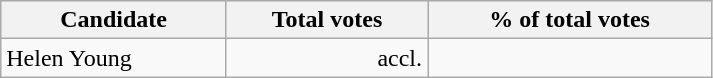<table style="width:475px;" class="wikitable">
<tr bgcolor="#EEEEEE">
<th align="left">Candidate</th>
<th align="right">Total votes</th>
<th align="right">% of total votes</th>
</tr>
<tr>
<td align="left">Helen Young</td>
<td align="right">accl.</td>
<td align="right"></td>
</tr>
</table>
